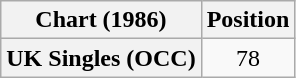<table class="wikitable plainrowheaders">
<tr>
<th>Chart (1986)</th>
<th>Position</th>
</tr>
<tr>
<th scope="row">UK Singles (OCC)</th>
<td style="text-align:center;">78</td>
</tr>
</table>
